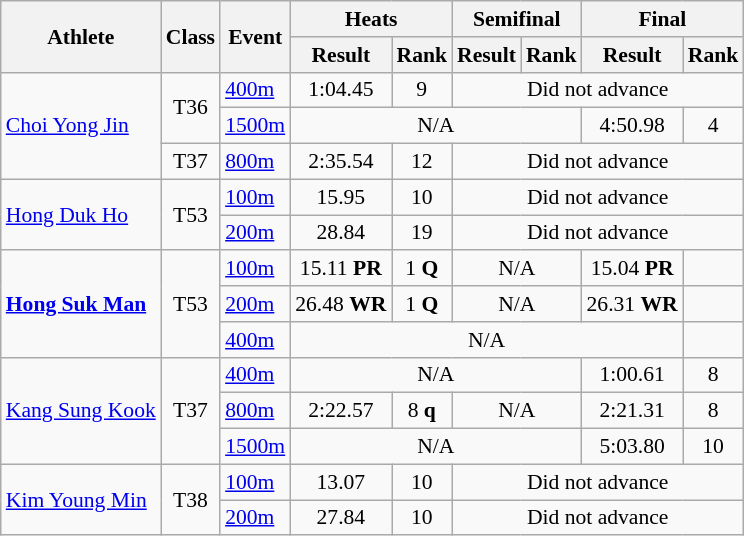<table class=wikitable style="font-size:90%">
<tr>
<th rowspan="2">Athlete</th>
<th rowspan="2">Class</th>
<th rowspan="2">Event</th>
<th colspan="2">Heats</th>
<th colspan="2">Semifinal</th>
<th colspan="3">Final</th>
</tr>
<tr>
<th>Result</th>
<th>Rank</th>
<th>Result</th>
<th>Rank</th>
<th>Result</th>
<th>Rank</th>
</tr>
<tr>
<td rowspan="3"><a href='#'>Choi Yong Jin</a></td>
<td rowspan="2" style="text-align:center;">T36</td>
<td><a href='#'>400m</a></td>
<td style="text-align:center;">1:04.45</td>
<td style="text-align:center;">9</td>
<td style="text-align:center;" colspan="4">Did not advance</td>
</tr>
<tr>
<td><a href='#'>1500m</a></td>
<td style="text-align:center;" colspan="4">N/A</td>
<td style="text-align:center;">4:50.98</td>
<td style="text-align:center;">4</td>
</tr>
<tr>
<td style="text-align:center;">T37</td>
<td><a href='#'>800m</a></td>
<td style="text-align:center;">2:35.54</td>
<td style="text-align:center;">12</td>
<td style="text-align:center;" colspan="4">Did not advance</td>
</tr>
<tr>
<td rowspan="2"><a href='#'>Hong Duk Ho</a></td>
<td rowspan="2" style="text-align:center;">T53</td>
<td><a href='#'>100m</a></td>
<td style="text-align:center;">15.95</td>
<td style="text-align:center;">10</td>
<td style="text-align:center;" colspan="4">Did not advance</td>
</tr>
<tr>
<td><a href='#'>200m</a></td>
<td style="text-align:center;">28.84</td>
<td style="text-align:center;">19</td>
<td style="text-align:center;" colspan="4">Did not advance</td>
</tr>
<tr>
<td rowspan="3"><strong><a href='#'>Hong Suk Man</a></strong></td>
<td rowspan="3" style="text-align:center;">T53</td>
<td><a href='#'>100m</a></td>
<td style="text-align:center;">15.11 <strong>PR</strong></td>
<td style="text-align:center;">1 <strong>Q</strong></td>
<td style="text-align:center;" colspan="2">N/A</td>
<td style="text-align:center;">15.04 <strong>PR</strong></td>
<td style="text-align:center;"></td>
</tr>
<tr>
<td><a href='#'>200m</a></td>
<td style="text-align:center;">26.48 <strong>WR</strong></td>
<td style="text-align:center;">1 <strong>Q</strong></td>
<td style="text-align:center;" colspan="2">N/A</td>
<td style="text-align:center;">26.31 <strong>WR</strong></td>
<td style="text-align:center;"></td>
</tr>
<tr>
<td><a href='#'>400m</a></td>
<td style="text-align:center;" colspan="5">N/A</td>
<td style="text-align:center;"></td>
</tr>
<tr>
<td rowspan="3"><a href='#'>Kang Sung Kook</a></td>
<td rowspan="3" style="text-align:center;">T37</td>
<td><a href='#'>400m</a></td>
<td style="text-align:center;" colspan="4">N/A</td>
<td style="text-align:center;">1:00.61</td>
<td style="text-align:center;">8</td>
</tr>
<tr>
<td><a href='#'>800m</a></td>
<td style="text-align:center;">2:22.57</td>
<td style="text-align:center;">8 <strong>q</strong></td>
<td style="text-align:center;" colspan="2">N/A</td>
<td style="text-align:center;">2:21.31</td>
<td style="text-align:center;">8</td>
</tr>
<tr>
<td><a href='#'>1500m</a></td>
<td style="text-align:center;" colspan="4">N/A</td>
<td style="text-align:center;">5:03.80</td>
<td style="text-align:center;">10</td>
</tr>
<tr>
<td rowspan="2"><a href='#'>Kim Young Min</a></td>
<td rowspan="2" style="text-align:center;">T38</td>
<td><a href='#'>100m</a></td>
<td style="text-align:center;">13.07</td>
<td style="text-align:center;">10</td>
<td style="text-align:center;" colspan="4">Did not advance</td>
</tr>
<tr>
<td><a href='#'>200m</a></td>
<td style="text-align:center;">27.84</td>
<td style="text-align:center;">10</td>
<td style="text-align:center;" colspan="4">Did not advance</td>
</tr>
</table>
